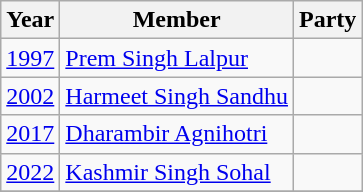<table class="wikitable sortable">
<tr>
<th>Year</th>
<th>Member</th>
<th colspan="2">Party</th>
</tr>
<tr>
<td><a href='#'>1997</a></td>
<td><a href='#'>Prem Singh Lalpur</a></td>
<td></td>
</tr>
<tr>
<td><a href='#'>2002</a></td>
<td><a href='#'>Harmeet Singh Sandhu</a></td>
</tr>
<tr>
<td><a href='#'>2017</a></td>
<td><a href='#'>Dharambir Agnihotri</a></td>
<td></td>
</tr>
<tr>
<td><a href='#'>2022</a></td>
<td><a href='#'>Kashmir Singh Sohal</a></td>
<td></td>
</tr>
<tr>
</tr>
</table>
